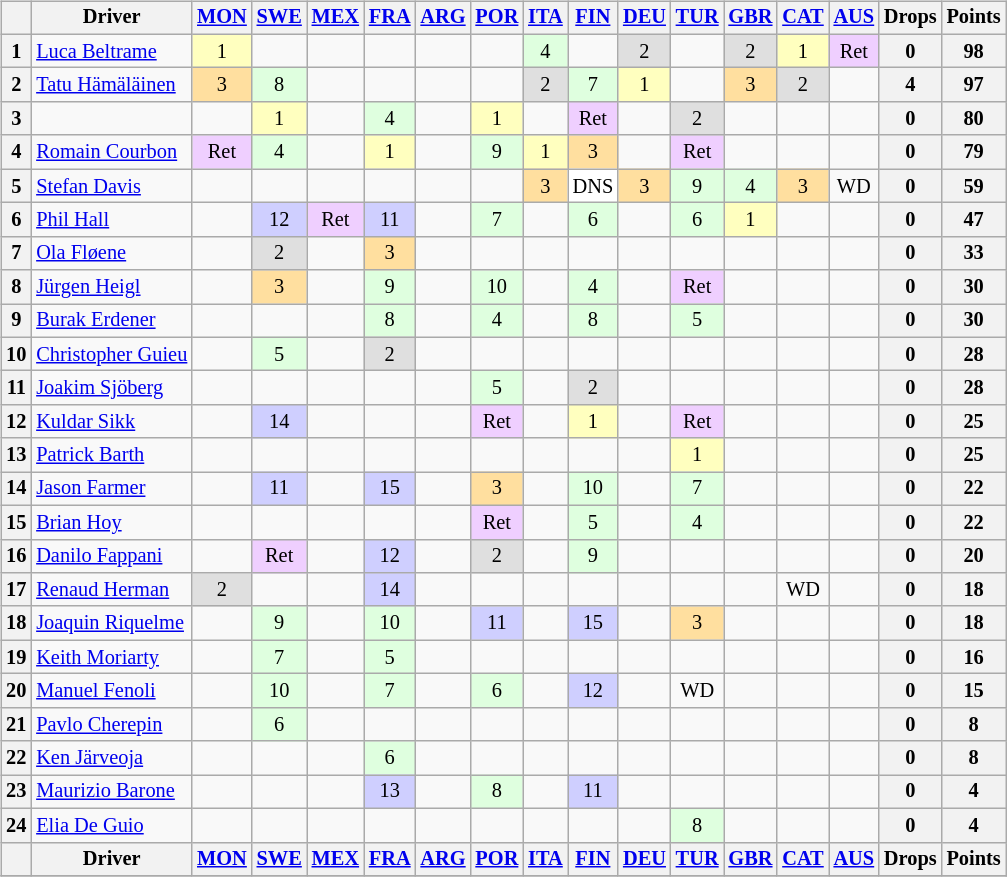<table>
<tr>
<td><br><table class="wikitable" style="font-size: 85%; text-align: center;">
<tr valign="top">
<th valign="middle"></th>
<th valign="middle">Driver</th>
<th><a href='#'>MON</a><br></th>
<th><a href='#'>SWE</a><br></th>
<th><a href='#'>MEX</a><br></th>
<th><a href='#'>FRA</a><br></th>
<th><a href='#'>ARG</a><br></th>
<th><a href='#'>POR</a><br></th>
<th><a href='#'>ITA</a><br></th>
<th><a href='#'>FIN</a><br></th>
<th><a href='#'>DEU</a><br></th>
<th><a href='#'>TUR</a><br></th>
<th><a href='#'>GBR</a><br></th>
<th><a href='#'>CAT</a><br></th>
<th><a href='#'>AUS</a><br></th>
<th valign="middle">Drops</th>
<th valign="middle">Points</th>
</tr>
<tr>
<th>1</th>
<td align="left"> <a href='#'>Luca Beltrame</a></td>
<td style="background:#ffffbf;">1</td>
<td></td>
<td></td>
<td></td>
<td></td>
<td></td>
<td style="background:#dfffdf;">4</td>
<td></td>
<td style="background:#dfdfdf;">2</td>
<td></td>
<td style="background:#dfdfdf;">2</td>
<td style="background:#ffffbf;">1</td>
<td style="background:#efcfff;">Ret</td>
<th>0</th>
<th>98</th>
</tr>
<tr>
<th>2</th>
<td align="left"> <a href='#'>Tatu Hämäläinen</a></td>
<td style="background:#ffdf9f;">3</td>
<td style="background:#dfffdf;">8</td>
<td></td>
<td></td>
<td></td>
<td></td>
<td style="background:#dfdfdf;">2</td>
<td style="background:#dfffdf;">7</td>
<td style="background:#ffffbf;">1</td>
<td></td>
<td style="background:#ffdf9f;">3</td>
<td style="background:#dfdfdf;">2</td>
<td></td>
<th>4</th>
<th>97</th>
</tr>
<tr>
<th>3</th>
<td align="left"></td>
<td></td>
<td style="background:#ffffbf;">1</td>
<td></td>
<td style="background:#dfffdf;">4</td>
<td></td>
<td style="background:#ffffbf;">1</td>
<td></td>
<td style="background:#efcfff;">Ret</td>
<td></td>
<td style="background:#dfdfdf;">2</td>
<td></td>
<td></td>
<td></td>
<th>0</th>
<th>80</th>
</tr>
<tr>
<th>4</th>
<td align="left"> <a href='#'>Romain Courbon</a></td>
<td style="background:#efcfff;">Ret</td>
<td style="background:#dfffdf;">4</td>
<td></td>
<td style="background:#ffffbf;">1</td>
<td></td>
<td style="background:#dfffdf;">9</td>
<td style="background:#ffffbf;">1</td>
<td style="background:#ffdf9f;">3</td>
<td></td>
<td style="background:#efcfff;">Ret</td>
<td></td>
<td></td>
<td></td>
<th>0</th>
<th>79</th>
</tr>
<tr>
<th>5</th>
<td align="left"> <a href='#'>Stefan Davis</a></td>
<td></td>
<td></td>
<td></td>
<td></td>
<td></td>
<td></td>
<td style="background:#ffdf9f;">3</td>
<td style="background:#ffffff;">DNS</td>
<td style="background:#ffdf9f;">3</td>
<td style="background:#dfffdf;">9</td>
<td style="background:#dfffdf;">4</td>
<td style="background:#ffdf9f;">3</td>
<td>WD</td>
<th>0</th>
<th>59</th>
</tr>
<tr>
<th>6</th>
<td align="left"> <a href='#'>Phil Hall</a></td>
<td></td>
<td style="background:#cfcfff;">12</td>
<td style="background:#efcfff;">Ret</td>
<td style="background:#cfcfff;">11</td>
<td></td>
<td style="background:#dfffdf;">7</td>
<td></td>
<td style="background:#dfffdf;">6</td>
<td></td>
<td style="background:#dfffdf;">6</td>
<td style="background:#ffffbf;">1</td>
<td></td>
<td></td>
<th>0</th>
<th>47</th>
</tr>
<tr>
<th>7</th>
<td align="left"> <a href='#'>Ola Fløene</a></td>
<td></td>
<td style="background:#dfdfdf;">2</td>
<td></td>
<td style="background:#ffdf9f;">3</td>
<td></td>
<td></td>
<td></td>
<td></td>
<td></td>
<td></td>
<td></td>
<td></td>
<td></td>
<th>0</th>
<th>33</th>
</tr>
<tr>
<th>8</th>
<td align="left"> <a href='#'>Jürgen Heigl</a></td>
<td></td>
<td style="background:#ffdf9f;">3</td>
<td></td>
<td style="background:#dfffdf;">9</td>
<td></td>
<td style="background:#dfffdf;">10</td>
<td></td>
<td style="background:#dfffdf;">4</td>
<td></td>
<td style="background:#efcfff;">Ret</td>
<td></td>
<td></td>
<td></td>
<th>0</th>
<th>30</th>
</tr>
<tr>
<th>9</th>
<td align="left"> <a href='#'>Burak Erdener</a></td>
<td></td>
<td></td>
<td></td>
<td style="background:#dfffdf;">8</td>
<td></td>
<td style="background:#dfffdf;">4</td>
<td></td>
<td style="background:#dfffdf;">8</td>
<td></td>
<td style="background:#dfffdf;">5</td>
<td></td>
<td></td>
<td></td>
<th>0</th>
<th>30</th>
</tr>
<tr>
<th>10</th>
<td align="left"> <a href='#'>Christopher Guieu</a></td>
<td></td>
<td style="background:#dfffdf;">5</td>
<td></td>
<td style="background:#dfdfdf;">2</td>
<td></td>
<td></td>
<td></td>
<td></td>
<td></td>
<td></td>
<td></td>
<td></td>
<td></td>
<th>0</th>
<th>28</th>
</tr>
<tr>
<th>11</th>
<td align="left"> <a href='#'>Joakim Sjöberg</a></td>
<td></td>
<td></td>
<td></td>
<td></td>
<td></td>
<td style="background:#dfffdf;">5</td>
<td></td>
<td style="background:#dfdfdf;">2</td>
<td></td>
<td></td>
<td></td>
<td></td>
<td></td>
<th>0</th>
<th>28</th>
</tr>
<tr>
<th>12</th>
<td align="left"> <a href='#'>Kuldar Sikk</a></td>
<td></td>
<td style="background:#cfcfff;">14</td>
<td></td>
<td></td>
<td></td>
<td style="background:#efcfff;">Ret</td>
<td></td>
<td style="background:#ffffbf;">1</td>
<td></td>
<td style="background:#efcfff;">Ret</td>
<td></td>
<td></td>
<td></td>
<th>0</th>
<th>25</th>
</tr>
<tr>
<th>13</th>
<td align="left"> <a href='#'>Patrick Barth</a></td>
<td></td>
<td></td>
<td></td>
<td></td>
<td></td>
<td></td>
<td></td>
<td></td>
<td></td>
<td style="background:#ffffbf;">1</td>
<td></td>
<td></td>
<td></td>
<th>0</th>
<th>25</th>
</tr>
<tr>
<th>14</th>
<td align="left"> <a href='#'>Jason Farmer</a></td>
<td></td>
<td style="background:#cfcfff;">11</td>
<td></td>
<td style="background:#cfcfff;">15</td>
<td></td>
<td style="background:#ffdf9f;">3</td>
<td></td>
<td style="background:#dfffdf;">10</td>
<td></td>
<td style="background:#dfffdf;">7</td>
<td></td>
<td></td>
<td></td>
<th>0</th>
<th>22</th>
</tr>
<tr>
<th>15</th>
<td align="left"> <a href='#'>Brian Hoy</a></td>
<td></td>
<td></td>
<td></td>
<td></td>
<td></td>
<td style="background:#efcfff;">Ret</td>
<td></td>
<td style="background:#dfffdf;">5</td>
<td></td>
<td style="background:#dfffdf;">4</td>
<td></td>
<td></td>
<td></td>
<th>0</th>
<th>22</th>
</tr>
<tr>
<th>16</th>
<td align="left"> <a href='#'>Danilo Fappani</a></td>
<td></td>
<td style="background:#efcfff;">Ret</td>
<td></td>
<td style="background:#cfcfff;">12</td>
<td></td>
<td style="background:#dfdfdf;">2</td>
<td></td>
<td style="background:#dfffdf;">9</td>
<td></td>
<td></td>
<td></td>
<td></td>
<td></td>
<th>0</th>
<th>20</th>
</tr>
<tr>
<th>17</th>
<td align="left"> <a href='#'>Renaud Herman</a></td>
<td style="background:#dfdfdf;">2</td>
<td></td>
<td></td>
<td style="background:#cfcfff;">14</td>
<td></td>
<td></td>
<td></td>
<td></td>
<td></td>
<td></td>
<td></td>
<td>WD</td>
<td></td>
<th>0</th>
<th>18</th>
</tr>
<tr>
<th>18</th>
<td align="left"> <a href='#'>Joaquin Riquelme</a></td>
<td></td>
<td style="background:#dfffdf;">9</td>
<td></td>
<td style="background:#dfffdf;">10</td>
<td></td>
<td style="background:#cfcfff;">11</td>
<td></td>
<td style="background:#cfcfff;">15</td>
<td></td>
<td style="background:#ffdf9f;">3</td>
<td></td>
<td></td>
<td></td>
<th>0</th>
<th>18</th>
</tr>
<tr>
<th>19</th>
<td align="left"> <a href='#'>Keith Moriarty</a></td>
<td></td>
<td style="background:#dfffdf;">7</td>
<td></td>
<td style="background:#dfffdf;">5</td>
<td></td>
<td></td>
<td></td>
<td></td>
<td></td>
<td></td>
<td></td>
<td></td>
<td></td>
<th>0</th>
<th>16</th>
</tr>
<tr>
<th>20</th>
<td align="left"> <a href='#'>Manuel Fenoli</a></td>
<td></td>
<td style="background:#dfffdf;">10</td>
<td></td>
<td style="background:#dfffdf;">7</td>
<td></td>
<td style="background:#dfffdf;">6</td>
<td></td>
<td style="background:#cfcfff;">12</td>
<td></td>
<td>WD</td>
<td></td>
<td></td>
<td></td>
<th>0</th>
<th>15</th>
</tr>
<tr>
<th>21</th>
<td align="left"> <a href='#'>Pavlo Cherepin</a></td>
<td></td>
<td style="background:#dfffdf;">6</td>
<td></td>
<td></td>
<td></td>
<td></td>
<td></td>
<td></td>
<td></td>
<td></td>
<td></td>
<td></td>
<td></td>
<th>0</th>
<th>8</th>
</tr>
<tr>
<th>22</th>
<td align="left"> <a href='#'>Ken Järveoja</a></td>
<td></td>
<td></td>
<td></td>
<td style="background:#dfffdf;">6</td>
<td></td>
<td></td>
<td></td>
<td></td>
<td></td>
<td></td>
<td></td>
<td></td>
<td></td>
<th>0</th>
<th>8</th>
</tr>
<tr>
<th>23</th>
<td align="left"> <a href='#'>Maurizio Barone</a></td>
<td></td>
<td></td>
<td></td>
<td style="background:#cfcfff;">13</td>
<td></td>
<td style="background:#dfffdf;">8</td>
<td></td>
<td style="background:#cfcfff;">11</td>
<td></td>
<td></td>
<td></td>
<td></td>
<td></td>
<th>0</th>
<th>4</th>
</tr>
<tr>
<th>24</th>
<td align="left"> <a href='#'>Elia De Guio</a></td>
<td></td>
<td></td>
<td></td>
<td></td>
<td></td>
<td></td>
<td></td>
<td></td>
<td></td>
<td style="background:#dfffdf;">8</td>
<td></td>
<td></td>
<td></td>
<th>0</th>
<th>4</th>
</tr>
<tr>
<th valign="middle"></th>
<th valign="middle">Driver</th>
<th><a href='#'>MON</a><br></th>
<th><a href='#'>SWE</a><br></th>
<th><a href='#'>MEX</a><br></th>
<th><a href='#'>FRA</a><br></th>
<th><a href='#'>ARG</a><br></th>
<th><a href='#'>POR</a><br></th>
<th><a href='#'>ITA</a><br></th>
<th><a href='#'>FIN</a><br></th>
<th><a href='#'>DEU</a><br></th>
<th><a href='#'>TUR</a><br></th>
<th><a href='#'>GBR</a><br></th>
<th><a href='#'>CAT</a><br></th>
<th><a href='#'>AUS</a><br></th>
<th valign="middle">Drops</th>
<th valign="middle">Points</th>
</tr>
<tr>
</tr>
</table>
</td>
<td valign="top"><br></td>
</tr>
</table>
